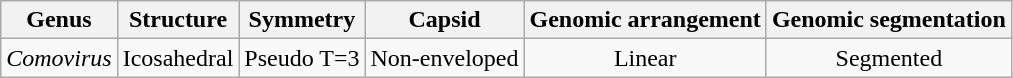<table class="wikitable sortable" style="text-align:center">
<tr>
<th>Genus</th>
<th>Structure</th>
<th>Symmetry</th>
<th>Capsid</th>
<th>Genomic arrangement</th>
<th>Genomic segmentation</th>
</tr>
<tr>
<td><em>Comovirus</em></td>
<td>Icosahedral</td>
<td>Pseudo T=3</td>
<td>Non-enveloped</td>
<td>Linear</td>
<td>Segmented</td>
</tr>
</table>
